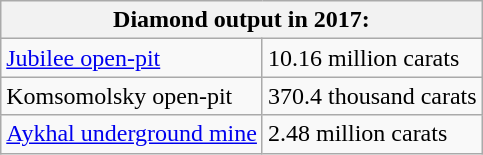<table class="wikitable">
<tr>
<th colspan="2">Diamond output in 2017:</th>
</tr>
<tr>
<td><a href='#'>Jubilee open-pit</a></td>
<td>10.16 million carats</td>
</tr>
<tr>
<td>Komsomolsky open-pit</td>
<td>370.4 thousand carats</td>
</tr>
<tr>
<td><a href='#'>Aykhal underground mine</a></td>
<td>2.48 million carats</td>
</tr>
</table>
